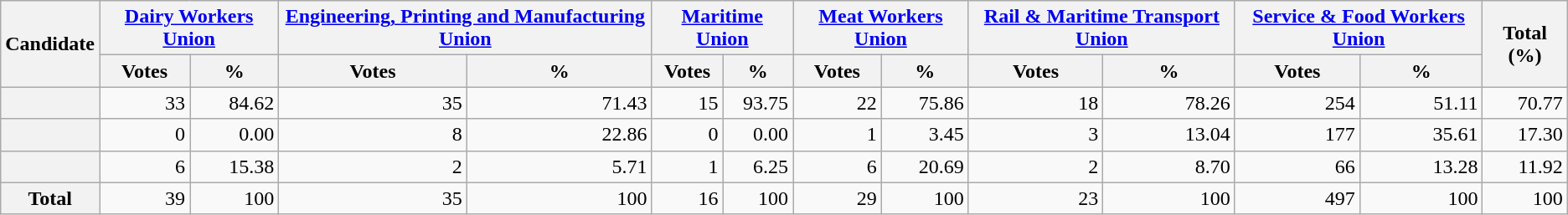<table class="wikitable plainrowheaders">
<tr>
<th scope="col" rowspan="2">Candidate</th>
<th scope="col" colspan="2"><a href='#'>Dairy Workers Union</a></th>
<th scope="col" colspan="2"><a href='#'>Engineering, Printing and Manufacturing Union</a></th>
<th scope="col" colspan="2"><a href='#'>Maritime Union</a></th>
<th scope="col" colspan="2"><a href='#'>Meat Workers Union</a></th>
<th scope="col" colspan="2"><a href='#'>Rail & Maritime Transport Union</a></th>
<th scope="col" colspan="2"><a href='#'>Service & Food Workers Union</a></th>
<th scope="col" rowspan="2">Total (%)</th>
</tr>
<tr>
<th scope="col">Votes</th>
<th scope="col">%</th>
<th scope="col">Votes</th>
<th scope="col">%</th>
<th scope="col">Votes</th>
<th scope="col">%</th>
<th scope="col">Votes</th>
<th scope="col">%</th>
<th scope="col">Votes</th>
<th scope="col">%</th>
<th scope="col">Votes</th>
<th scope="col">%</th>
</tr>
<tr>
<th scope="row"></th>
<td align="right">33</td>
<td align="right">84.62</td>
<td align="right">35</td>
<td align="right">71.43</td>
<td align="right">15</td>
<td align="right">93.75</td>
<td align="right">22</td>
<td align="right">75.86</td>
<td align="right">18</td>
<td align="right">78.26</td>
<td align="right">254</td>
<td align="right">51.11</td>
<td align="right">70.77</td>
</tr>
<tr>
<th scope="row" align="left"></th>
<td align="right">0</td>
<td align="right">0.00</td>
<td align="right">8</td>
<td align="right">22.86</td>
<td align="right">0</td>
<td align="right">0.00</td>
<td align="right">1</td>
<td align="right">3.45</td>
<td align="right">3</td>
<td align="right">13.04</td>
<td align="right">177</td>
<td align="right">35.61</td>
<td align="right">17.30</td>
</tr>
<tr>
<th scope="row" align="left"></th>
<td align="right">6</td>
<td align="right">15.38</td>
<td align="right">2</td>
<td align="right">5.71</td>
<td align="right">1</td>
<td align="right">6.25</td>
<td align="right">6</td>
<td align="right">20.69</td>
<td align="right">2</td>
<td align="right">8.70</td>
<td align="right">66</td>
<td align="right">13.28</td>
<td align="right">11.92</td>
</tr>
<tr>
<th scope="row" align="left"><strong>Total</strong></th>
<td align="right">39</td>
<td align="right">100</td>
<td align="right">35</td>
<td align="right">100</td>
<td align="right">16</td>
<td align="right">100</td>
<td align="right">29</td>
<td align="right">100</td>
<td align="right">23</td>
<td align="right">100</td>
<td align="right">497</td>
<td align="right">100</td>
<td align="right">100</td>
</tr>
</table>
